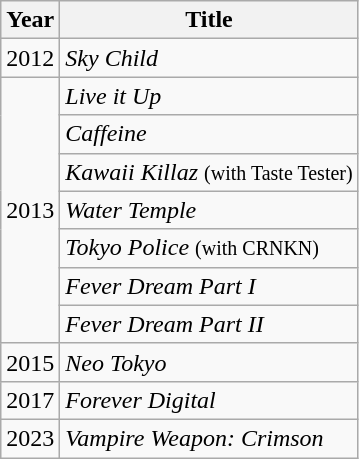<table class="wikitable plainrowheaders">
<tr>
<th>Year</th>
<th>Title</th>
</tr>
<tr>
<td>2012</td>
<td><em>Sky Child</em></td>
</tr>
<tr>
<td rowspan="7">2013</td>
<td><em>Live it Up</em></td>
</tr>
<tr>
<td><em>Caffeine</em></td>
</tr>
<tr>
<td><em>Kawaii Killaz</em> <small>(with Taste Tester)</small></td>
</tr>
<tr>
<td><em>Water Temple</em></td>
</tr>
<tr>
<td><em>Tokyo Police</em> <small>(with CRNKN)</small></td>
</tr>
<tr>
<td><em>Fever Dream Part I</em></td>
</tr>
<tr>
<td><em>Fever Dream Part II</em></td>
</tr>
<tr>
<td>2015</td>
<td><em>Neo Tokyo</em></td>
</tr>
<tr>
<td>2017</td>
<td><em>Forever Digital</em></td>
</tr>
<tr>
<td>2023</td>
<td><em>Vampire Weapon: Crimson</em></td>
</tr>
</table>
